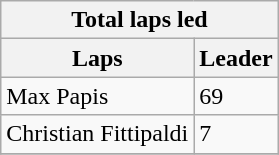<table class="wikitable">
<tr>
<th colspan=2>Total laps led </th>
</tr>
<tr>
<th>Laps</th>
<th>Leader</th>
</tr>
<tr>
<td>Max Papis</td>
<td>69</td>
</tr>
<tr>
<td>Christian Fittipaldi</td>
<td>7</td>
</tr>
<tr>
</tr>
</table>
